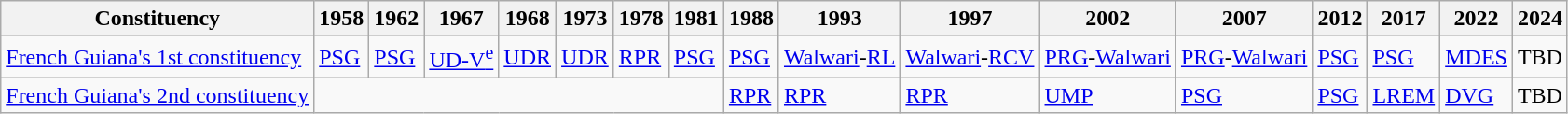<table class="wikitable">
<tr>
<th>Constituency</th>
<th>1958</th>
<th>1962</th>
<th>1967</th>
<th>1968</th>
<th>1973</th>
<th>1978</th>
<th>1981</th>
<th>1988</th>
<th>1993</th>
<th>1997</th>
<th>2002</th>
<th>2007</th>
<th>2012</th>
<th>2017</th>
<th>2022</th>
<th>2024</th>
</tr>
<tr>
<td><a href='#'>French Guiana's 1st constituency</a></td>
<td bgcolor=><a href='#'>PSG</a></td>
<td bgcolor=><a href='#'>PSG</a></td>
<td bgcolor=><a href='#'>UD-V<sup>e</sup></a></td>
<td bgcolor=><a href='#'>UDR</a></td>
<td bgcolor=><a href='#'>UDR</a></td>
<td bgcolor=><a href='#'>RPR</a></td>
<td bgcolor=><a href='#'>PSG</a></td>
<td bgcolor=><a href='#'>PSG</a></td>
<td><a href='#'>Walwari</a>-<a href='#'>RL</a></td>
<td><a href='#'>Walwari</a>-<a href='#'>RCV</a></td>
<td bgcolor=><a href='#'>PRG</a>-<a href='#'>Walwari</a></td>
<td bgcolor=><a href='#'>PRG</a>-<a href='#'>Walwari</a></td>
<td bgcolor=><a href='#'>PSG</a></td>
<td bgcolor=><a href='#'>PSG</a></td>
<td bgcolor=><a href='#'>MDES</a></td>
<td>TBD</td>
</tr>
<tr>
<td><a href='#'>French Guiana's 2nd constituency</a></td>
<td colspan="7"></td>
<td bgcolor=><a href='#'>RPR</a></td>
<td bgcolor=><a href='#'>RPR</a></td>
<td bgcolor=><a href='#'>RPR</a></td>
<td bgcolor=><a href='#'>UMP</a></td>
<td bgcolor=><a href='#'>PSG</a></td>
<td bgcolor=><a href='#'>PSG</a></td>
<td bgcolor=><a href='#'>LREM</a></td>
<td bgcolor=><a href='#'>DVG</a></td>
<td>TBD</td>
</tr>
</table>
